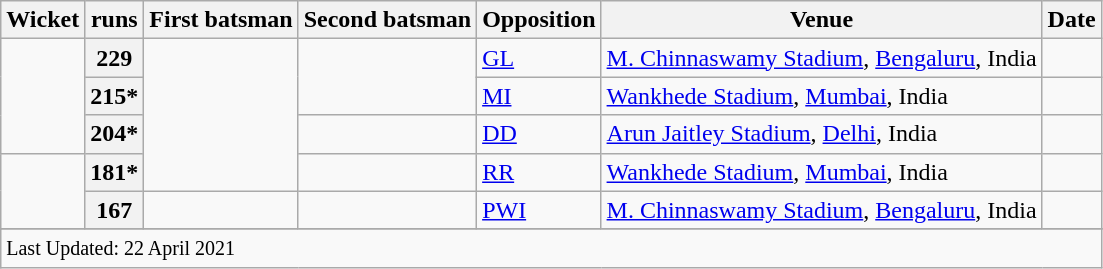<table class="wikitable">
<tr>
<th>Wicket</th>
<th>runs</th>
<th>First batsman</th>
<th>Second batsman</th>
<th>Opposition</th>
<th>Venue</th>
<th>Date</th>
</tr>
<tr>
<td align=center rowspan=3></td>
<th scope=row style=text-align:center;>229</th>
<td rowspan=4></td>
<td rowspan=2></td>
<td><a href='#'>GL</a></td>
<td><a href='#'>M. Chinnaswamy Stadium</a>, <a href='#'>Bengaluru</a>, India</td>
<td></td>
</tr>
<tr>
<th scope=row style=text-align:center;>215*</th>
<td><a href='#'>MI</a></td>
<td><a href='#'>Wankhede Stadium</a>, <a href='#'>Mumbai</a>, India</td>
<td></td>
</tr>
<tr>
<th scope=row style=text-align:center;>204*</th>
<td></td>
<td><a href='#'>DD</a></td>
<td><a href='#'>Arun Jaitley Stadium</a>, <a href='#'>Delhi</a>, India</td>
<td></td>
</tr>
<tr>
<td scope=row style=text-align:center; rowspan=2></td>
<th scope=row style=text-align:center;>181*</th>
<td></td>
<td><a href='#'>RR</a></td>
<td><a href='#'>Wankhede Stadium</a>, <a href='#'>Mumbai</a>, India</td>
<td></td>
</tr>
<tr>
<th scope=row style=text-align:center;>167</th>
<td></td>
<td></td>
<td><a href='#'>PWI</a></td>
<td><a href='#'>M. Chinnaswamy Stadium</a>, <a href='#'>Bengaluru</a>, India</td>
<td></td>
</tr>
<tr>
</tr>
<tr class=sortbottom>
<td colspan=7><small>Last Updated: 22 April 2021</small></td>
</tr>
</table>
